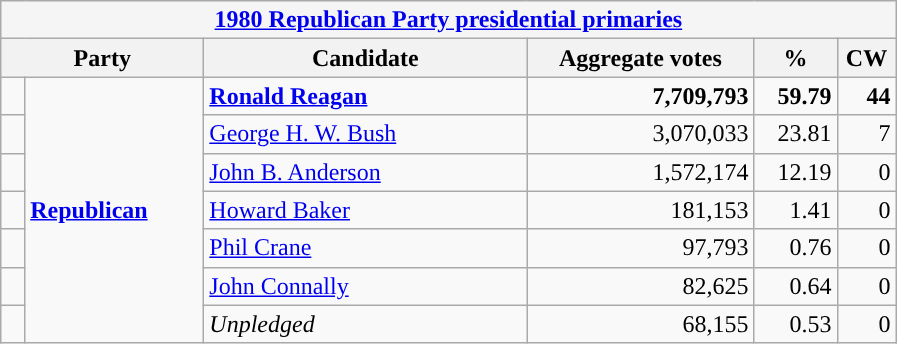<table class="wikitable">
<tr>
<th colspan=6 style="background:#f5f5f5"><a href='#'>1980 Republican Party presidential primaries</a></th>
</tr>
<tr>
<th style="width: 8em;" colspan=2>Party</th>
<th>Candidate</th>
<th>Aggregate votes</th>
<th>%</th>
<th><abbr>CW</abbr></th>
</tr>
<tr>
<td style="background-color: "></td>
<td style="width: 7em;" rowspan=7><strong><a href='#'>Republican</a></strong></td>
<td style="width: 13em;"><strong><a href='#'>Ronald Reagan</a></strong></td>
<td style="width: 9em; text-align:right"><strong>7,709,793</strong></td>
<td style="width: 3em; text-align:right"><strong>59.79</strong></td>
<td style="width: 2em; text-align:right"><strong>44</strong></td>
</tr>
<tr>
<td style="background-color: "></td>
<td><a href='#'>George H. W. Bush</a></td>
<td style="text-align:right">3,070,033</td>
<td style="text-align:right">23.81</td>
<td style="text-align:right">7</td>
</tr>
<tr>
<td style="background-color: "></td>
<td><a href='#'>John B. Anderson</a></td>
<td style="text-align:right">1,572,174</td>
<td style="text-align:right">12.19</td>
<td style="text-align:right">0</td>
</tr>
<tr>
<td style="background-color: "></td>
<td><a href='#'>Howard Baker</a></td>
<td style="text-align:right">181,153</td>
<td style="text-align:right">1.41</td>
<td style="text-align:right">0</td>
</tr>
<tr>
<td style="background-color: "></td>
<td><a href='#'>Phil Crane</a></td>
<td style="text-align:right">97,793</td>
<td style="text-align:right">0.76</td>
<td style="text-align:right">0</td>
</tr>
<tr>
<td style="background-color: "></td>
<td><a href='#'>John Connally</a></td>
<td style="text-align:right">82,625</td>
<td style="text-align:right">0.64</td>
<td style="text-align:right">0</td>
</tr>
<tr>
<td style="background-color: "></td>
<td><em>Unpledged</em></td>
<td style="text-align:right">68,155</td>
<td style="text-align:right">0.53</td>
<td style="text-align:right">0</td>
</tr>
</table>
